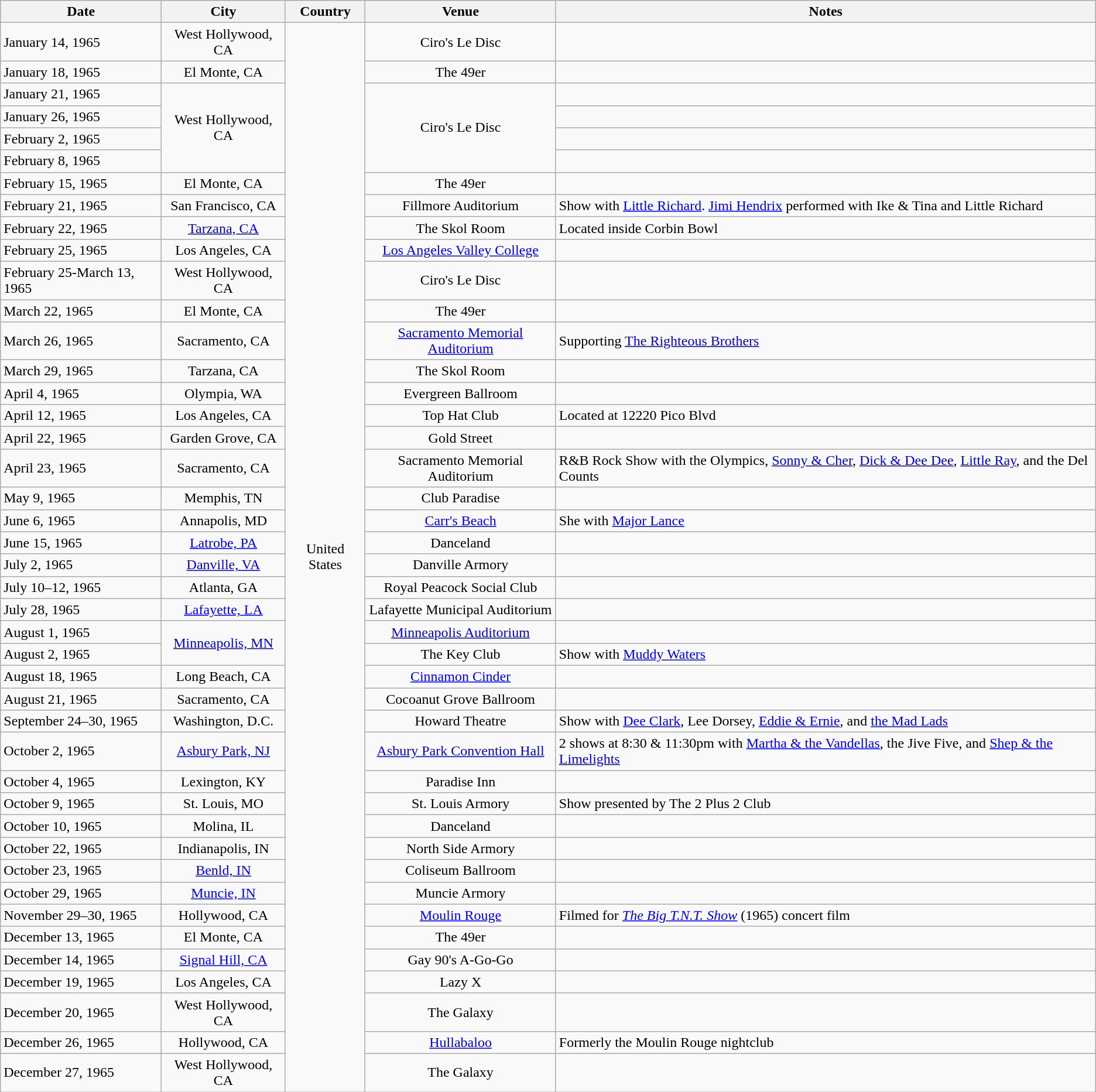<table class="wikitable">
<tr>
<th>Date</th>
<th>City</th>
<th>Country</th>
<th>Venue</th>
<th>Notes</th>
</tr>
<tr>
<td>January 14, 1965</td>
<td align="center">West Hollywood, CA</td>
<td align="center" align="center" rowspan="43">United States</td>
<td align="center">Ciro's Le Disc</td>
<td></td>
</tr>
<tr>
<td>January 18, 1965</td>
<td align="center">El Monte, CA</td>
<td align="center">The 49er</td>
<td></td>
</tr>
<tr>
<td>January 21, 1965</td>
<td align="center" rowspan="4">West Hollywood, CA</td>
<td align="center" rowspan="4">Ciro's Le Disc</td>
<td></td>
</tr>
<tr>
<td>January 26, 1965</td>
<td></td>
</tr>
<tr>
<td>February 2, 1965</td>
<td></td>
</tr>
<tr>
<td>February 8, 1965</td>
<td></td>
</tr>
<tr>
<td>February 15, 1965</td>
<td align="center">El Monte, CA</td>
<td align="center">The 49er</td>
<td></td>
</tr>
<tr>
<td>February 21, 1965</td>
<td align="center">San Francisco, CA</td>
<td align="center">Fillmore Auditorium</td>
<td>Show with <a href='#'>Little Richard</a>. <a href='#'>Jimi Hendrix</a> performed with Ike & Tina and Little Richard</td>
</tr>
<tr>
<td>February 22, 1965</td>
<td align="center"><a href='#'>Tarzana, CA</a></td>
<td align="center">The Skol Room</td>
<td>Located inside Corbin Bowl</td>
</tr>
<tr>
<td>February 25, 1965</td>
<td align="center">Los Angeles, CA</td>
<td align="center"><a href='#'>Los Angeles Valley College</a></td>
<td></td>
</tr>
<tr>
<td>February 25-March 13, 1965</td>
<td align="center">West Hollywood, CA</td>
<td align="center">Ciro's Le Disc</td>
<td></td>
</tr>
<tr>
<td>March 22, 1965</td>
<td align="center">El Monte, CA</td>
<td align="center">The 49er</td>
<td></td>
</tr>
<tr>
<td>March 26, 1965</td>
<td align="center">Sacramento, CA</td>
<td align="center"><a href='#'>Sacramento Memorial Auditorium</a></td>
<td>Supporting <a href='#'>The Righteous Brothers</a></td>
</tr>
<tr>
<td>March 29, 1965</td>
<td align="center">Tarzana, CA</td>
<td align="center">The Skol Room</td>
<td></td>
</tr>
<tr>
<td>April 4, 1965</td>
<td align="center">Olympia, WA</td>
<td align="center">Evergreen Ballroom</td>
<td></td>
</tr>
<tr>
<td>April 12, 1965</td>
<td align="center">Los Angeles, CA</td>
<td align="center">Top Hat Club</td>
<td>Located at 12220 Pico Blvd</td>
</tr>
<tr>
<td>April 22, 1965</td>
<td align="center">Garden Grove, CA</td>
<td align="center">Gold Street</td>
<td></td>
</tr>
<tr>
<td>April 23, 1965</td>
<td align="center">Sacramento, CA</td>
<td align="center">Sacramento Memorial Auditorium</td>
<td>R&B Rock Show with the Olympics, <a href='#'>Sonny & Cher</a>, <a href='#'>Dick & Dee Dee</a>, <a href='#'>Little Ray</a>, and the Del Counts</td>
</tr>
<tr>
<td>May 9, 1965</td>
<td align="center">Memphis, TN</td>
<td align="center">Club Paradise</td>
<td></td>
</tr>
<tr>
<td>June 6, 1965</td>
<td align="center">Annapolis, MD</td>
<td align="center"><a href='#'>Carr's Beach</a></td>
<td>She with <a href='#'>Major Lance</a></td>
</tr>
<tr>
<td>June 15, 1965</td>
<td align="center"><a href='#'>Latrobe, PA</a></td>
<td align="center">Danceland</td>
<td></td>
</tr>
<tr>
<td>July 2, 1965</td>
<td align="center"><a href='#'>Danville, VA</a></td>
<td align="center">Danville Armory</td>
<td></td>
</tr>
<tr>
<td>July 10–12, 1965</td>
<td align="center">Atlanta, GA</td>
<td align="center">Royal Peacock Social Club</td>
<td></td>
</tr>
<tr>
<td>July 28, 1965</td>
<td align="center"><a href='#'>Lafayette, LA</a></td>
<td align="center">Lafayette Municipal Auditorium</td>
<td></td>
</tr>
<tr>
<td>August 1, 1965</td>
<td rowspan="2" align="center"><a href='#'>Minneapolis, MN</a></td>
<td align="center"><a href='#'>Minneapolis Auditorium</a></td>
<td></td>
</tr>
<tr>
<td>August 2, 1965</td>
<td align="center">The Key Club</td>
<td>Show with <a href='#'>Muddy Waters</a></td>
</tr>
<tr>
<td>August 18, 1965</td>
<td align="center">Long Beach, CA</td>
<td align="center"><a href='#'>Cinnamon Cinder</a></td>
<td></td>
</tr>
<tr>
<td>August 21, 1965</td>
<td align="center">Sacramento, CA</td>
<td align="center">Cocoanut Grove Ballroom</td>
<td></td>
</tr>
<tr>
<td>September 24–30, 1965</td>
<td align="center">Washington, D.C.</td>
<td align="center">Howard Theatre</td>
<td>Show with <a href='#'>Dee Clark</a>, Lee Dorsey, <a href='#'>Eddie & Ernie</a>, and <a href='#'>the Mad Lads</a></td>
</tr>
<tr>
<td>October 2, 1965</td>
<td align="center"><a href='#'>Asbury Park, NJ</a></td>
<td align="center"><a href='#'>Asbury Park Convention Hall</a></td>
<td>2 shows at 8:30 & 11:30pm with <a href='#'>Martha & the Vandellas</a>, the Jive Five, and <a href='#'>Shep & the Limelights</a></td>
</tr>
<tr>
<td>October 4, 1965</td>
<td align="center">Lexington, KY</td>
<td align="center">Paradise Inn</td>
<td></td>
</tr>
<tr>
<td>October 9, 1965</td>
<td align="center">St. Louis, MO</td>
<td align="center">St. Louis Armory</td>
<td>Show presented by The 2 Plus 2 Club</td>
</tr>
<tr>
<td>October 10, 1965</td>
<td align="center">Molina, IL</td>
<td align="center">Danceland</td>
<td></td>
</tr>
<tr>
<td>October 22, 1965</td>
<td align="center">Indianapolis, IN</td>
<td align="center">North Side Armory</td>
<td></td>
</tr>
<tr>
<td>October 23, 1965</td>
<td align="center"><a href='#'>Benld, IN</a></td>
<td align="center">Coliseum Ballroom</td>
<td></td>
</tr>
<tr>
<td>October 29, 1965</td>
<td align="center"><a href='#'>Muncie, IN</a></td>
<td align="center">Muncie Armory</td>
<td></td>
</tr>
<tr>
<td>November 29–30, 1965</td>
<td align="center">Hollywood, CA</td>
<td align="center"><a href='#'>Moulin Rouge</a></td>
<td>Filmed for <em><a href='#'>The Big T.N.T. Show</a></em> (1965) concert film</td>
</tr>
<tr>
<td>December 13, 1965</td>
<td align="center">El Monte, CA</td>
<td align="center">The 49er</td>
<td></td>
</tr>
<tr>
<td>December 14, 1965</td>
<td align="center"><a href='#'>Signal Hill, CA</a></td>
<td align="center">Gay 90's A-Go-Go</td>
<td></td>
</tr>
<tr>
<td>December 19, 1965</td>
<td align="center">Los Angeles, CA</td>
<td align="center">Lazy X</td>
<td></td>
</tr>
<tr>
<td>December 20, 1965</td>
<td align="center">West Hollywood, CA</td>
<td align="center">The Galaxy</td>
<td></td>
</tr>
<tr>
<td>December 26, 1965</td>
<td align="center">Hollywood, CA</td>
<td align="center"><a href='#'>Hullabaloo</a></td>
<td>Formerly the Moulin Rouge nightclub</td>
</tr>
<tr>
<td>December 27, 1965</td>
<td align="center">West Hollywood, CA</td>
<td align="center">The Galaxy</td>
<td></td>
</tr>
</table>
